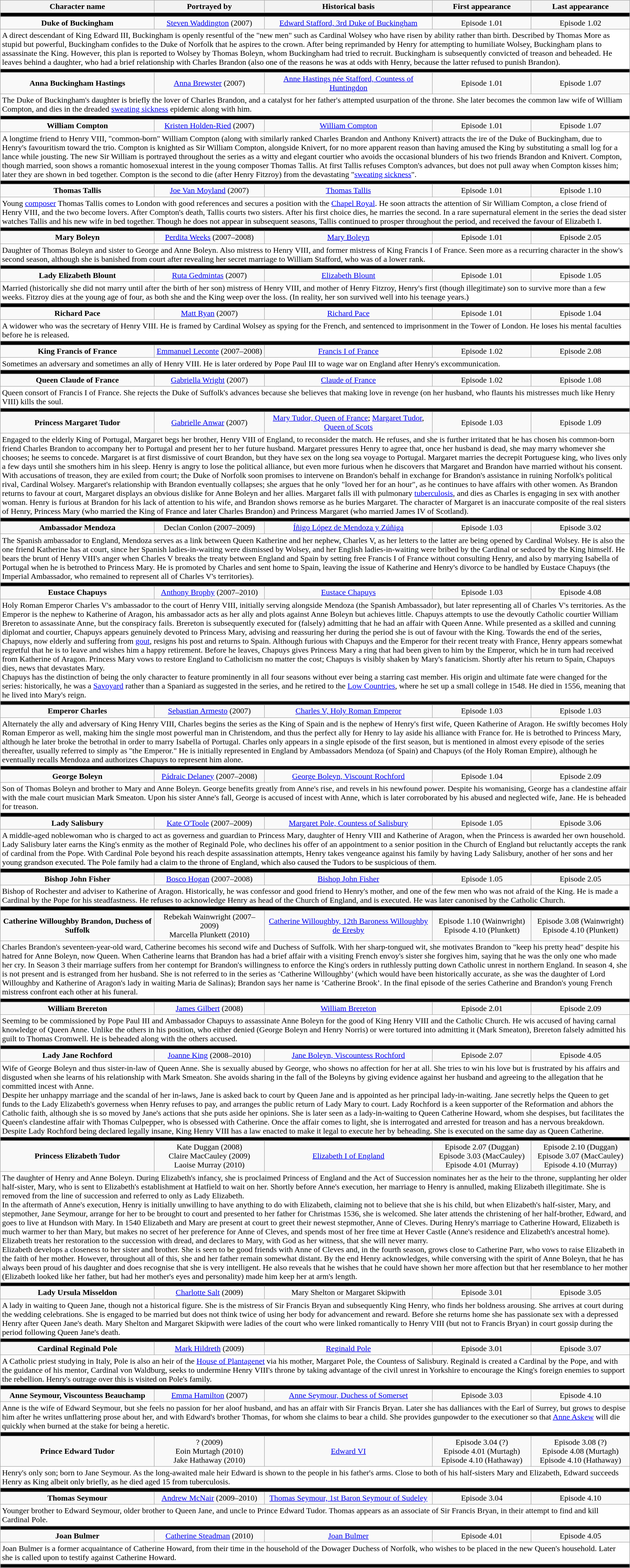<table class="wikitable" style="width:100%;">
<tr>
<th>Character name</th>
<th>Portrayed by</th>
<th>Historical basis</th>
<th>First appearance</th>
<th>Last appearance</th>
</tr>
<tr style="background:#000000; height:2px">
<td colspan="5"></td>
</tr>
<tr>
<td align="center"> <strong>Duke of Buckingham</strong></td>
<td align="center"><a href='#'>Steven Waddington</a> (2007)</td>
<td align="center"><a href='#'>Edward Stafford, 3rd Duke of Buckingham</a></td>
<td align="center">Episode 1.01</td>
<td align="center">Episode 1.02</td>
</tr>
<tr>
<td style="background:white" colspan="5">A direct descendant of King Edward III, Buckingham is openly resentful of the "new men" such as Cardinal Wolsey who have risen by ability rather than birth. Described by Thomas More as stupid but powerful, Buckingham confides to the Duke of Norfolk that he aspires to the crown. After being reprimanded by Henry for attempting to humiliate Wolsey, Buckingham plans to assassinate the King. However, this plan is reported to Wolsey by Thomas Boleyn, whom Buckingham had tried to recruit. Buckingham is subsequently convicted of treason and beheaded. He leaves behind a daughter, who had a brief relationship with Charles Brandon (also one of the reasons he was at odds with Henry, because the latter refused to punish Brandon).</td>
</tr>
<tr style="background:#000000; height:2px">
<td colspan="5"></td>
</tr>
<tr>
<td align="center"> <strong>Anna Buckingham Hastings</strong></td>
<td align="center"><a href='#'>Anna Brewster</a> (2007)</td>
<td align="center"><a href='#'>Anne Hastings née Stafford, Countess of Huntingdon</a></td>
<td align="center">Episode 1.01</td>
<td align="center">Episode 1.07</td>
</tr>
<tr>
<td style="background:white" colspan="5">The Duke of Buckingham's daughter is briefly the lover of Charles Brandon, and a catalyst for her father's attempted usurpation of the throne. She later becomes the common law wife of William Compton, and dies in the dreaded <a href='#'>sweating sickness</a> epidemic along with him.</td>
</tr>
<tr style="background:#000000; height:2px">
<td colspan="5"></td>
</tr>
<tr>
<td align="center"> <strong>William Compton</strong></td>
<td align="center"><a href='#'>Kristen Holden-Ried</a> (2007)</td>
<td align="center"><a href='#'>William Compton</a></td>
<td align="center">Episode 1.01</td>
<td align="center">Episode 1.07</td>
</tr>
<tr>
<td style="background:white" colspan="5">A longtime friend to Henry VIII, "common-born" William Compton (along with similarly ranked Charles Brandon and Anthony Knivert) attracts the ire of the Duke of Buckingham, due to Henry's favouritism toward the trio. Compton is knighted as Sir William Compton, alongside Knivert, for no more apparent reason than having amused the King by substituting a small log for a lance while jousting. The new Sir William is portrayed throughout the series as a witty and elegant courtier who avoids the occasional blunders of his two friends Brandon and Knivert. Compton, though married, soon shows a romantic homosexual interest in the young composer Thomas Tallis. At first Tallis refuses Compton's advances, but does not pull away when Compton kisses him; later they are shown in bed together. Compton is the second to die (after Henry Fitzroy) from the devastating "<a href='#'>sweating sickness</a>".</td>
</tr>
<tr style="background:#000000; height:2px">
<td colspan="5"></td>
</tr>
<tr>
<td align="center"> <strong>Thomas Tallis</strong></td>
<td align="center"><a href='#'>Joe Van Moyland</a> (2007)</td>
<td align="center"><a href='#'>Thomas Tallis</a></td>
<td align="center">Episode 1.01</td>
<td align="center">Episode 1.10</td>
</tr>
<tr>
<td style="background:white" colspan="5">Young <a href='#'>composer</a> Thomas Tallis comes to London with good references and secures a position with the <a href='#'>Chapel Royal</a>. He soon attracts the attention of Sir William Compton, a close friend of Henry VIII, and the two become lovers. After Compton's death, Tallis courts two sisters. After his first choice dies, he marries the second. In a rare supernatural element in the series the dead sister watches Tallis and his new wife in bed together. Though he does not appear in subsequent seasons, Tallis continued to prosper throughout the period, and received the favour of Elizabeth I.</td>
</tr>
<tr style="background:#000000; height:2px">
<td colspan="5"></td>
</tr>
<tr>
<td align="center"> <strong>Mary Boleyn</strong></td>
<td align="center"><a href='#'>Perdita Weeks</a> (2007–2008)</td>
<td align="center"><a href='#'>Mary Boleyn</a></td>
<td align="center">Episode 1.01</td>
<td align="center">Episode 2.05</td>
</tr>
<tr>
<td style="background:white" colspan="5">Daughter of Thomas Boleyn and sister to George and Anne Boleyn. Also mistress to Henry VIII, and former mistress of King Francis I of France. Seen more as a recurring character in the show's second season, although she is banished from court after revealing her secret marriage to William Stafford, who was of a lower rank.</td>
</tr>
<tr style="background:#000000; height:2px">
<td colspan="5"></td>
</tr>
<tr>
<td align="center"> <strong>Lady Elizabeth Blount</strong></td>
<td align="center"><a href='#'>Ruta Gedmintas</a> (2007)</td>
<td align="center"><a href='#'>Elizabeth Blount</a></td>
<td align="center">Episode 1.01</td>
<td align="center">Episode 1.05</td>
</tr>
<tr>
<td style="background:white" colspan="5">Married (historically she did not marry until after the birth of her son) mistress of Henry VIII, and mother of Henry Fitzroy, Henry's first (though illegitimate) son to survive more than a few weeks. Fitzroy dies at the young age of four, as both she and the King weep over the loss. (In reality, her son survived well into his teenage years.)</td>
</tr>
<tr style="background:#000000; height:2px">
<td colspan="5"></td>
</tr>
<tr>
<td align="center"> <strong>Richard Pace</strong></td>
<td align="center"><a href='#'>Matt Ryan</a> (2007)</td>
<td align="center"><a href='#'>Richard Pace</a></td>
<td align="center">Episode 1.01</td>
<td align="center">Episode 1.04</td>
</tr>
<tr>
<td style="background:white" colspan="5">A widower who was the secretary of Henry VIII. He is framed by Cardinal Wolsey as spying for the French, and sentenced to imprisonment in the Tower of London. He loses his mental faculties before he is released.</td>
</tr>
<tr style="background:#000000; height:2px">
<td colspan="5"></td>
</tr>
<tr>
<td align="center"> <strong>King Francis of France</strong></td>
<td align="center"><a href='#'>Emmanuel Leconte</a> (2007–2008)</td>
<td align="center"><a href='#'>Francis I of France</a></td>
<td align="center">Episode 1.02</td>
<td align="center">Episode 2.08</td>
</tr>
<tr>
<td style="background:white" colspan="5">Sometimes an adversary and sometimes an ally of Henry VIII. He is later ordered by Pope Paul III to wage war on England after Henry's excommunication.</td>
</tr>
<tr style="background:#000000; height:2px">
<td colspan="5"></td>
</tr>
<tr>
<td align="center"> <strong>Queen Claude of France</strong></td>
<td align="center"><a href='#'>Gabriella Wright</a> (2007)</td>
<td align="center"><a href='#'>Claude of France</a></td>
<td align="center">Episode 1.02</td>
<td align="center">Episode 1.08</td>
</tr>
<tr>
<td style="background:white" colspan="5">Queen consort of Francis I of France. She rejects the Duke of Suffolk's advances because she believes that making love in revenge (on her husband, who flaunts his mistresses much like Henry VIII) kills the soul.</td>
</tr>
<tr style="background:#000000; height:2px">
<td colspan="5"></td>
</tr>
<tr>
<td align="center"> <strong>Princess Margaret Tudor</strong></td>
<td align="center"><a href='#'>Gabrielle Anwar</a> (2007)</td>
<td align="center"><a href='#'>Mary Tudor, Queen of France</a>; <a href='#'>Margaret Tudor</a>, <a href='#'>Queen of Scots</a></td>
<td align="center">Episode 1.03</td>
<td align="center">Episode 1.09</td>
</tr>
<tr>
<td style="background:white" colspan="5">Engaged to the elderly King of Portugal, Margaret begs her brother, Henry VIII of England, to reconsider the match.  He refuses, and she is further irritated that he has chosen his common-born friend Charles Brandon to accompany her to Portugal and present her to her future husband. Margaret pressures Henry to agree that, once her husband is dead, she may marry whomever she chooses; he seems to concede. Margaret is at first dismissive of court Brandon, but they have sex on the long sea voyage to Portugal. Margaret marries the decrepit Portuguese king, who lives only a few days until she smothers him in his sleep. Henry is angry to lose the political alliance, but even more furious when he discovers that Margaret and Brandon have married without his consent. With accusations of treason, they are exiled from court; the Duke of Norfolk soon promises to intervene on Brandon's behalf in exchange for Brandon's assistance in ruining Norfolk's political rival, Cardinal Wolsey. Margaret's relationship with Brandon eventually collapses; she argues that he only "loved her for an hour", as he continues to have affairs with other women. As Brandon returns to favour at court, Margaret displays an obvious dislike for Anne Boleyn and her allies. Margaret falls ill with pulmonary <a href='#'>tuberculosis</a>, and dies as Charles is engaging in sex with another woman. Henry is furious at Brandon for his lack of attention to his wife, and Brandon shows remorse as he buries Margaret. The character of Margaret is an inaccurate composite of the real sisters of Henry, Princess Mary (who married the King of France and later Charles Brandon) and Princess Margaret (who married James IV of Scotland).</td>
</tr>
<tr style="background:#000000; height:2px">
<td colspan="5"></td>
</tr>
<tr>
<td align="center"> <strong>Ambassador Mendoza</strong></td>
<td align="center">Declan Conlon (2007–2009)</td>
<td align="center"><a href='#'>Íñigo López de Mendoza y Zúñiga</a></td>
<td align="center">Episode 1.03</td>
<td align="center">Episode 3.02</td>
</tr>
<tr>
<td style="background:white" colspan="5">The Spanish ambassador to England, Mendoza serves as a link between Queen Katherine and her nephew, Charles V, as her letters to the latter are being opened by Cardinal Wolsey. He is also the one friend Katherine has at court, since her Spanish ladies-in-waiting were dismissed by Wolsey, and her English ladies-in-waiting were bribed by the Cardinal or seduced by the King himself. He bears the brunt of Henry VIII's anger when Charles V breaks the treaty between England and Spain by setting free Francis I of France without consulting Henry, and also by marrying Isabella of Portugal when he is betrothed to Princess Mary. He is promoted by Charles and sent home to Spain, leaving the issue of Katherine and Henry's divorce to be handled by Eustace Chapuys (the Imperial Ambassador, who remained to represent all of Charles V's territories).</td>
</tr>
<tr style="background:#000000; height:2px">
<td colspan="5"></td>
</tr>
<tr>
<td align="center"> <strong>Eustace Chapuys</strong></td>
<td align="center"><a href='#'>Anthony Brophy</a> (2007–2010)</td>
<td align="center"><a href='#'>Eustace Chapuys</a></td>
<td align="center">Episode 1.03</td>
<td align="center">Episode 4.08</td>
</tr>
<tr>
<td style="background:white" colspan="5">Holy Roman Emperor Charles V's ambassador to the court of Henry VIII, initially serving alongside Mendoza (the Spanish Ambassador), but later representing all of Charles V's territories. As the Emperor is the nephew to Katherine of Aragon, his ambassador acts as her ally and plots against Anne Boleyn but achieves little. Chapuys attempts to use the devoutly Catholic courtier William Brereton to assassinate Anne, but the conspiracy fails. Brereton is subsequently executed for (falsely) admitting that he had an affair with Queen Anne. While presented as a skilled and cunning diplomat and courtier, Chapuys appears genuinely devoted to Princess Mary, advising and reassuring her during the period she is out of favour with the King. Towards the end of the series, Chapuys, now elderly and suffering from <a href='#'>gout</a>, resigns his post and returns to Spain. Although furious with Chapuys and the Emperor for their recent treaty with France, Henry appears somewhat regretful that he is to leave and wishes him a happy retirement. Before he leaves, Chapuys gives Princess Mary a ring that had been given to him by the Emperor, which he in turn had received from Katherine of Aragon. Princess Mary vows to restore England to Catholicism no matter the cost; Chapuys is visibly shaken by Mary's fanaticism. Shortly after his return to Spain, Chapuys dies, news that devastates Mary.<br>Chapuys has the distinction of being the only character to feature prominently in all four seasons without ever being a starring cast member. His origin and ultimate fate were changed for the series: historically, he was a <a href='#'>Savoyard</a> rather than a Spaniard as suggested in the series, and he retired to the <a href='#'>Low Countries</a>, where he set up a small college in 1548. He died in 1556, meaning that he lived into Mary's reign.</td>
</tr>
<tr style="background:#000000; height:2px">
<td colspan="5"></td>
</tr>
<tr>
<td align="center"> <strong>Emperor Charles</strong></td>
<td align="center"><a href='#'>Sebastian Armesto</a> (2007)</td>
<td align="center"><a href='#'>Charles V, Holy Roman Emperor</a></td>
<td align="center">Episode 1.03</td>
<td align="center">Episode 1.03</td>
</tr>
<tr>
<td style="background:white" colspan="5">Alternately the ally and adversary of King Henry VIII, Charles begins the series as the King of Spain and is the nephew of Henry's first wife, Queen Katherine of Aragon. He swiftly becomes Holy Roman Emperor as well, making him the single most powerful man in Christendom, and thus the perfect ally for Henry to lay aside his alliance with France for. He is betrothed to Princess Mary, although he later broke the betrothal in order to marry Isabella of Portugal. Charles only appears in a single episode of the first season, but is mentioned in almost every episode of the series thereafter, usually referred to simply as "the Emperor." He is initially represented in England by Ambassadors Mendoza (of Spain) and Chapuys (of the Holy Roman Empire), although he eventually recalls Mendoza and authorizes Chapuys to represent him alone.</td>
</tr>
<tr style="background:#000000; height:2px">
<td colspan="5"></td>
</tr>
<tr>
<td align="center"> <strong>George Boleyn</strong></td>
<td align="center"><a href='#'>Pádraic Delaney</a> (2007–2008)</td>
<td align="center"><a href='#'>George Boleyn, Viscount Rochford</a></td>
<td align="center">Episode 1.04</td>
<td align="center">Episode 2.09</td>
</tr>
<tr>
<td style="background:white" colspan="5">Son of Thomas Boleyn and brother to Mary and Anne Boleyn. George benefits greatly from Anne's rise, and revels in his newfound power. Despite his womanising, George has a clandestine affair with the male court musician Mark Smeaton. Upon his sister Anne's fall, George is accused of incest with Anne, which is later corroborated by his abused and neglected wife, Jane. He is beheaded for treason.</td>
</tr>
<tr style="background:#000000; height:2px">
<td colspan="5"></td>
</tr>
<tr>
<td align="center"> <strong>Lady Salisbury</strong></td>
<td align="center"><a href='#'>Kate O'Toole</a> (2007–2009)</td>
<td align="center"><a href='#'>Margaret Pole, Countess of Salisbury</a></td>
<td align="center">Episode 1.05</td>
<td align="center">Episode 3.06</td>
</tr>
<tr>
<td style="background:white" colspan="5">A middle-aged noblewoman who is charged to act as governess and guardian to Princess Mary, daughter of Henry VIII and Katherine of Aragon, when the Princess is awarded her own household. Lady Salisbury later earns the King's enmity as the mother of Reginald Pole, who declines his offer of an appointment to a senior position in the Church of England but reluctantly accepts the rank of cardinal from the Pope. With Cardinal Pole beyond his reach despite assassination attempts, Henry takes vengeance against his family by having Lady Salisbury, another of her sons and her young grandson executed. The Pole family had a claim to the throne of England, which also caused the Tudors to be suspicious of them.</td>
</tr>
<tr style="background:#000000; height:2px">
<td colspan="5"></td>
</tr>
<tr>
<td align="center"> <strong>Bishop John Fisher</strong></td>
<td align="center"><a href='#'>Bosco Hogan</a> (2007–2008)</td>
<td align="center"><a href='#'>Bishop John Fisher</a></td>
<td align="center">Episode 1.05</td>
<td align="center">Episode 2.05</td>
</tr>
<tr>
<td style="background:white" colspan="5">Bishop of Rochester and adviser to Katherine of Aragon.  Historically, he was confessor and good friend to Henry's mother, and one of the few men who was not afraid of the King. He is made a Cardinal by the Pope for his steadfastness. He refuses to acknowledge Henry as head of the Church of England, and is executed. He was later canonised by the Catholic Church.</td>
</tr>
<tr style="background:#000000; height:2px">
<td colspan="5"></td>
</tr>
<tr>
<td align="center"> <strong>Catherine Willoughby Brandon, Duchess of Suffolk</strong></td>
<td align="center">Rebekah Wainwright (2007–2009) <br>Marcella Plunkett (2010)</td>
<td align="center"><a href='#'>Catherine Willoughby, 12th Baroness Willoughby de Eresby</a></td>
<td align="center">Episode 1.10 (Wainwright) <br> Episode 4.10 (Plunkett)</td>
<td align="center">Episode 3.08 (Wainwright) <br> Episode 4.10 (Plunkett)</td>
</tr>
<tr>
<td style="background:white" colspan="5">Charles Brandon's seventeen-year-old ward, Catherine becomes his second wife and Duchess of Suffolk. With her sharp-tongued wit, she motivates Brandon to "keep his pretty head" despite his hatred for Anne Boleyn, now Queen. When Catherine learns that Brandon has had a brief affair with a visiting French envoy's sister she forgives him, saying that he was the only one who made her cry. In Season 3 their marriage suffers from her contempt for Brandon's willingness to enforce the King's orders in ruthlessly putting down Catholic unrest in northern England. In season 4, she is not present and is estranged from her husband. She is not referred to in the series as ‘Catherine Willoughby’ (which would have been historically accurate, as she was the daughter of Lord Willoughby and Katherine of Aragon's lady in waiting Maria de Salinas); Brandon says her name is ‘Catherine Brook’. In the final episode of the series Catherine and Brandon's young French mistress confront each other at his funeral.</td>
</tr>
<tr style="background:#000000; height:2px">
<td colspan="5"></td>
</tr>
<tr>
<td align="center"> <strong>William Brereton</strong></td>
<td align="center"><a href='#'>James Gilbert</a> (2008)</td>
<td align="center"><a href='#'>William Brereton</a></td>
<td align="center">Episode 2.01</td>
<td align="center">Episode 2.09</td>
</tr>
<tr>
<td style="background:white" colspan="5">Seeming to be commissioned by Pope Paul III and Ambassador Chapuys to assassinate Anne Boleyn for the good of King Henry VIII and the Catholic Church. He wis accused of having carnal knowledge of Queen Anne. Unlike the others in his position, who either denied (George Boleyn and Henry Norris) or were tortured into admitting it (Mark Smeaton), Brereton falsely admitted his guilt to Thomas Cromwell. He is beheaded along with the others accused.</td>
</tr>
<tr style="background:#000000; height:2px">
<td colspan="5"></td>
</tr>
<tr>
<td align="center"> <strong>Lady Jane Rochford</strong></td>
<td align="center"><a href='#'>Joanne King</a> (2008–2010)</td>
<td align="center"><a href='#'>Jane Boleyn, Viscountess Rochford</a></td>
<td align="center">Episode 2.07</td>
<td align="center">Episode 4.05</td>
</tr>
<tr>
<td style="background:white" colspan="5">Wife of George Boleyn and thus sister-in-law of Queen Anne. She is sexually abused by George, who shows no affection for her at all. She tries to win his love but is frustrated by his affairs and disgusted when she learns of his relationship with Mark Smeaton. She avoids sharing in the fall of the Boleyns by giving evidence against her husband and agreeing to the allegation that he committed incest with Anne.<br>Despite her unhappy marriage and the scandal of her in-laws, Jane is asked back to court by Queen Jane and is appointed as her principal lady-in-waiting. Jane secretly helps the Queen to get funds to the Lady Elizabeth's governess when Henry refuses to pay, and arranges the public return of Lady Mary to court. Lady Rochford is a keen supporter of the Reformation and abhors the Catholic faith, although she is so moved by Jane's actions that she puts aside her opinions. She is later seen as a lady-in-waiting to Queen Catherine Howard, whom she despises, but facilitates the Queen's clandestine affair with Thomas Culpepper, who is obsessed with Catherine. Once the affair comes to light, she is interrogated and arrested for treason and has a nervous breakdown. Despite Lady Rochford being declared legally insane, King Henry VIII has a law enacted to make it legal to execute her by beheading. She is executed on the same day as Queen Catherine.</td>
</tr>
<tr style="background:#000000; height:2px">
<td colspan="5"></td>
</tr>
<tr>
<td align="center"> <strong>Princess Elizabeth Tudor</strong></td>
<td align="center">Kate Duggan (2008) <br>Claire MacCauley (2009) <br>Laoise Murray (2010)</td>
<td align="center"><a href='#'>Elizabeth I of England</a></td>
<td align="center">Episode 2.07 (Duggan) <br> Episode 3.03 (MacCauley) <br> Episode 4.01 (Murray)</td>
<td align="center">Episode 2.10 (Duggan) <br> Episode 3.07 (MacCauley) <br> Episode 4.10 (Murray)</td>
</tr>
<tr>
<td style="background:white" colspan="5">The daughter of Henry and Anne Boleyn. During Elizabeth's infancy, she is proclaimed Princess of England and the Act of Succession nominates her as the heir to the throne, supplanting her older half-sister, Mary, who is sent to Elizabeth's establishment at Hatfield to wait on her. Shortly before Anne's execution, her marriage to Henry is annulled, making Elizabeth illegitimate. She is removed from the line of succession and referred to only as Lady Elizabeth.<br>In the aftermath of Anne's execution, Henry is initially unwilling to have anything to do with Elizabeth, claiming not to believe that she is his child, but when Elizabeth's half-sister, Mary, and stepmother, Jane Seymour, arrange for her to be brought to court and presented to her father for Christmas 1536, she is welcomed. She later attends the christening of her half-brother, Edward, and goes to live at Hundson with Mary. In 1540 Elizabeth and Mary are present at court to greet their newest stepmother, Anne of Cleves. During Henry's marriage to Catherine Howard, Elizabeth is much warmer to her than Mary, but makes no secret of her preference for Anne of Cleves, and spends most of her free time at Hever Castle (Anne's residence and Elizabeth's ancestral home). Elizabeth treats her restoration to the succession with dread, and declares to Mary, with God as her witness, that she will never marry.<br>Elizabeth develops a closeness to her sister and brother. She is seen to be good friends with Anne of Cleves and, in the fourth season, grows close to Catherine Parr, who vows to raise Elizabeth in the faith of her mother. However, throughout all of this, she and her father remain somewhat distant. By the end Henry acknowledges, while conversing with the spirit of Anne Boleyn, that he has always been proud of his daughter and does recognise that she is very intelligent. He also reveals that he wishes that he could have shown her more affection but that her resemblance to her mother (Elizabeth looked like her father, but had her mother's eyes and personality) made him keep her at arm's length.</td>
</tr>
<tr style="background:#000000; height:2px">
<td colspan="5"></td>
</tr>
<tr>
<td align="center"> <strong>Lady Ursula Misseldon</strong></td>
<td align="center"><a href='#'>Charlotte Salt</a> (2009)</td>
<td align="center">Mary Shelton or Margaret Skipwith</td>
<td align="center">Episode 3.01</td>
<td align="center">Episode 3.05</td>
</tr>
<tr>
<td style="background:white" colspan="5">A lady in waiting to Queen Jane, though not a historical figure. She is the mistress of Sir Francis Bryan and subsequently King Henry, who finds her boldness arousing. She arrives at court during the wedding celebrations. She is engaged to be married but does not think twice of using her body for advancement and reward. Before she returns home she has passionate sex with a depressed Henry after Queen Jane's death. Mary Shelton and Margaret Skipwith were ladies of the court who were linked romantically to Henry VIII (but not to Francis Bryan) in court gossip during the period following Queen Jane's death.</td>
</tr>
<tr style="background:#000000; height:2px">
<td colspan="5"></td>
</tr>
<tr>
<td align="center"> <strong>Cardinal Reginald Pole</strong></td>
<td align="center"><a href='#'>Mark Hildreth</a> (2009)</td>
<td align="center"><a href='#'>Reginald Pole</a></td>
<td align="center">Episode 3.01</td>
<td align="center">Episode 3.07</td>
</tr>
<tr>
<td style="background:white" colspan="5">A Catholic priest studying in Italy, Pole is also an heir of the <a href='#'>House of Plantagenet</a> via his mother, Margaret Pole, the Countess of Salisbury. Reginald is created a Cardinal by the Pope, and with the guidance of his mentor, Cardinal von Waldburg, seeks to undermine Henry VIII's throne by taking advantage of the civil unrest in Yorkshire to encourage the King's foreign enemies to support the rebellion. Henry's outrage over this is visited on Pole's family.</td>
</tr>
<tr style="background:#000000; height:2px">
<td colspan="5"></td>
</tr>
<tr>
<td align="center"> <strong>Anne Seymour, Viscountess Beauchamp</strong></td>
<td align="center"><a href='#'>Emma Hamilton</a> (2007)</td>
<td align="center"><a href='#'>Anne Seymour, Duchess of Somerset</a></td>
<td align="center">Episode 3.03</td>
<td align="center">Episode 4.10</td>
</tr>
<tr>
<td style="background:white" colspan="5">Anne is the wife of Edward Seymour, but she feels no passion for her aloof husband, and has an affair with Sir Francis Bryan. Later she has dalliances with the Earl of Surrey, but grows to despise him after he writes unflattering prose about her, and with Edward's brother Thomas, for whom she claims to bear a child. She provides gunpowder to the executioner so that <a href='#'>Anne Askew</a> will die quickly when burned at the stake for being a heretic.</td>
</tr>
<tr style="background:#000000; height:2px">
<td colspan="5"></td>
</tr>
<tr>
<td align="center"> <strong>Prince Edward Tudor</strong></td>
<td align="center">? (2009) <br>Eoin Murtagh (2010) <br>Jake Hathaway (2010)</td>
<td align="center"><a href='#'>Edward VI</a></td>
<td align="center">Episode 3.04 (?) <br> Episode 4.01 (Murtagh) <br> Episode 4.10 (Hathaway)</td>
<td align="center">Episode 3.08 (?) <br> Episode 4.08 (Murtagh) <br> Episode 4.10 (Hathaway)</td>
</tr>
<tr>
<td style="background:white" colspan="5">Henry's only son; born to Jane Seymour. As the long-awaited male heir Edward is shown to the people in his father's arms. Close to both of his half-sisters Mary and Elizabeth, Edward succeeds Henry as King albeit only briefly, as he died aged 15 from tuberculosis.</td>
</tr>
<tr style="background:#000000; height:2px">
<td colspan="5"></td>
</tr>
<tr>
<td align="center"> <strong>Thomas Seymour</strong></td>
<td align="center"><a href='#'>Andrew McNair</a> (2009–2010)</td>
<td align="center"><a href='#'>Thomas Seymour, 1st Baron Seymour of Sudeley</a></td>
<td align="center">Episode 3.04</td>
<td align="center">Episode 4.10</td>
</tr>
<tr>
<td style="background:white" colspan="5">Younger brother to Edward Seymour, older brother to Queen Jane, and uncle to Prince Edward Tudor. Thomas appears as an associate of Sir Francis Bryan, in their attempt to find and kill Cardinal Pole.</td>
</tr>
<tr style="background:#000000; height:2px">
<td colspan="5"></td>
</tr>
<tr>
<td align="center"> <strong>Joan Bulmer</strong></td>
<td align="center"><a href='#'>Catherine Steadman</a> (2010)</td>
<td align="center"><a href='#'>Joan Bulmer</a></td>
<td align="center">Episode 4.01</td>
<td align="center">Episode 4.05</td>
</tr>
<tr>
<td style="background:white" colspan="5">Joan Bulmer is a former acquaintance of Catherine Howard, from their time in the household of the Dowager Duchess of Norfolk, who wishes to be placed in the new Queen's household. Later she is called upon to testify against Catherine Howard.</td>
</tr>
<tr style="background:#000000; height:2px">
<td colspan="5"></td>
</tr>
<tr>
</tr>
</table>
